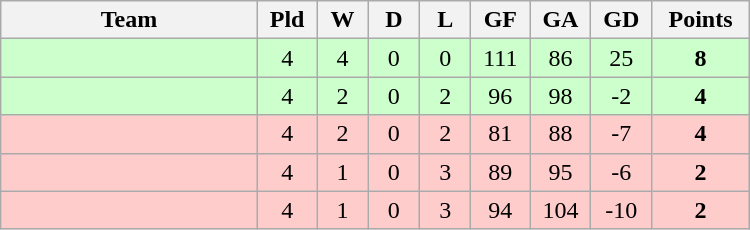<table class=wikitable style="text-align:center" width=500>
<tr>
<th width=25%>Team</th>
<th width=5%>Pld</th>
<th width=5%>W</th>
<th width=5%>D</th>
<th width=5%>L</th>
<th width=5%>GF</th>
<th width=5%>GA</th>
<th width=5%>GD</th>
<th width=8%>Points</th>
</tr>
<tr bgcolor="#ccffcc">
<td align="left"></td>
<td>4</td>
<td>4</td>
<td>0</td>
<td>0</td>
<td>111</td>
<td>86</td>
<td>25</td>
<td><strong>8</strong></td>
</tr>
<tr bgcolor="#ccffcc">
<td align="left"></td>
<td>4</td>
<td>2</td>
<td>0</td>
<td>2</td>
<td>96</td>
<td>98</td>
<td>-2</td>
<td><strong>4</strong></td>
</tr>
<tr bgcolor="ffcccc">
<td align="left"></td>
<td>4</td>
<td>2</td>
<td>0</td>
<td>2</td>
<td>81</td>
<td>88</td>
<td>-7</td>
<td><strong>4</strong></td>
</tr>
<tr bgcolor="ffcccc">
<td align="left"></td>
<td>4</td>
<td>1</td>
<td>0</td>
<td>3</td>
<td>89</td>
<td>95</td>
<td>-6</td>
<td><strong>2</strong></td>
</tr>
<tr bgcolor="ffcccc">
<td align="left"></td>
<td>4</td>
<td>1</td>
<td>0</td>
<td>3</td>
<td>94</td>
<td>104</td>
<td>-10</td>
<td><strong>2</strong></td>
</tr>
</table>
